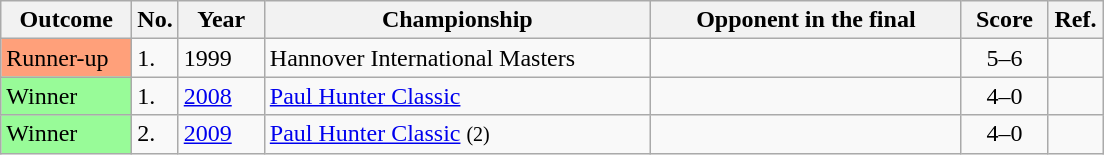<table class="sortable wikitable">
<tr>
<th width="80">Outcome</th>
<th width="20">No.</th>
<th width="50">Year</th>
<th width="250">Championship</th>
<th width="200">Opponent in the final</th>
<th width="50">Score</th>
<th width="30">Ref.</th>
</tr>
<tr>
<td style="background:#ffa07a;">Runner-up</td>
<td>1.</td>
<td>1999</td>
<td>Hannover International Masters</td>
<td> </td>
<td align="center">5–6</td>
<td align="center"></td>
</tr>
<tr>
<td style="background:#98FB98">Winner</td>
<td>1.</td>
<td><a href='#'>2008</a></td>
<td><a href='#'>Paul Hunter Classic</a></td>
<td> </td>
<td align="center">4–0</td>
<td align="center"></td>
</tr>
<tr>
<td style="background:#98FB98">Winner</td>
<td>2.</td>
<td><a href='#'>2009</a></td>
<td><a href='#'>Paul Hunter Classic</a> <small>(2)</small></td>
<td> </td>
<td align="center">4–0</td>
<td align="center"></td>
</tr>
</table>
